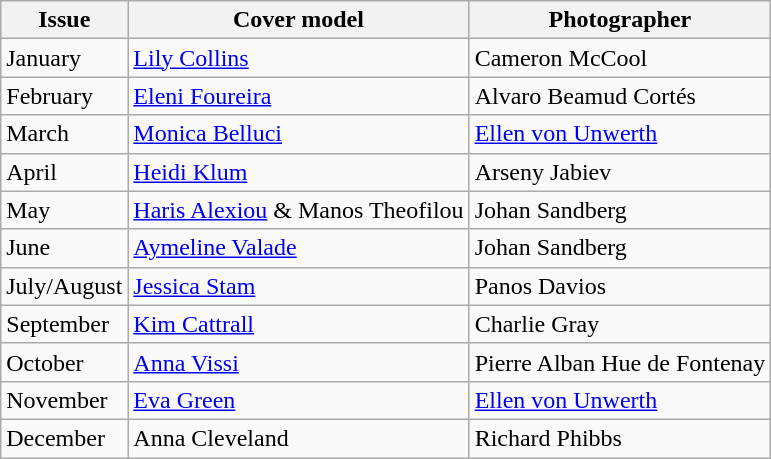<table class="sortable wikitable">
<tr>
<th>Issue</th>
<th>Cover model</th>
<th>Photographer</th>
</tr>
<tr>
<td>January</td>
<td><a href='#'>Lily Collins</a></td>
<td>Cameron McCool</td>
</tr>
<tr>
<td>February</td>
<td><a href='#'>Eleni Foureira</a></td>
<td>Alvaro Beamud Cortés</td>
</tr>
<tr>
<td>March</td>
<td><a href='#'>Monica Belluci</a></td>
<td><a href='#'>Ellen von Unwerth</a></td>
</tr>
<tr>
<td>April</td>
<td><a href='#'>Heidi Klum</a></td>
<td>Arseny Jabiev</td>
</tr>
<tr>
<td>May</td>
<td><a href='#'>Haris Alexiou</a> & Manos Theofilou</td>
<td>Johan Sandberg</td>
</tr>
<tr>
<td>June</td>
<td><a href='#'>Aymeline Valade</a></td>
<td>Johan Sandberg</td>
</tr>
<tr>
<td>July/August</td>
<td><a href='#'>Jessica Stam</a></td>
<td>Panos Davios</td>
</tr>
<tr>
<td>September</td>
<td><a href='#'>Kim Cattrall</a></td>
<td>Charlie Gray</td>
</tr>
<tr>
<td>October</td>
<td><a href='#'>Anna Vissi</a></td>
<td>Pierre Alban Hue de Fontenay</td>
</tr>
<tr>
<td>November</td>
<td><a href='#'>Eva Green</a></td>
<td><a href='#'>Ellen von Unwerth</a></td>
</tr>
<tr>
<td>December</td>
<td>Anna Cleveland</td>
<td>Richard Phibbs</td>
</tr>
</table>
